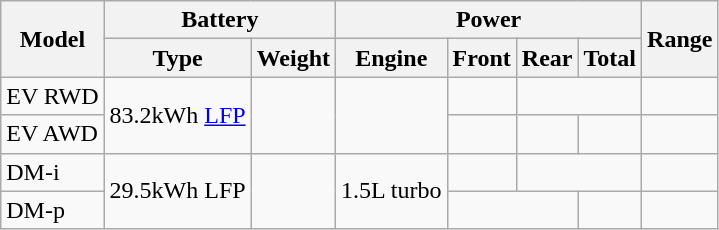<table class="wikitable">
<tr>
<th rowspan="2">Model</th>
<th colspan="2">Battery</th>
<th colspan="4">Power</th>
<th rowspan="2">Range</th>
</tr>
<tr>
<th>Type</th>
<th>Weight</th>
<th>Engine</th>
<th>Front</th>
<th>Rear</th>
<th>Total</th>
</tr>
<tr>
<td>EV RWD</td>
<td rowspan="2">83.2kWh <a href='#'>LFP</a></td>
<td rowspan="2"></td>
<td rowspan="2"></td>
<td></td>
<td colspan="2"></td>
<td></td>
</tr>
<tr>
<td>EV AWD</td>
<td></td>
<td></td>
<td></td>
<td></td>
</tr>
<tr>
<td>DM-i</td>
<td rowspan="2">29.5kWh LFP</td>
<td rowspan="2"></td>
<td rowspan="2">1.5L turbo<br></td>
<td></td>
<td colspan="2"></td>
<td></td>
</tr>
<tr>
<td>DM-p</td>
<td colspan="2"></td>
<td></td>
<td></td>
</tr>
</table>
